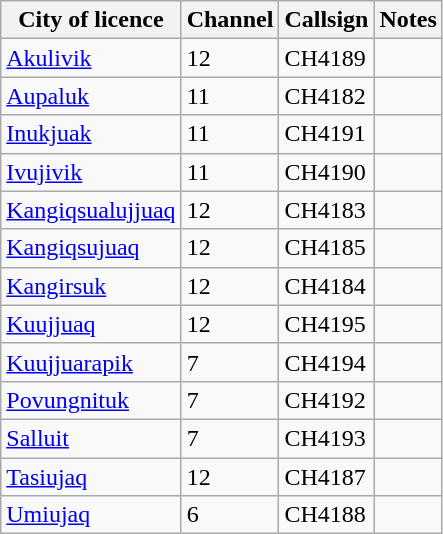<table class="sortable wikitable">
<tr>
<th>City of licence</th>
<th>Channel</th>
<th>Callsign</th>
<th>Notes</th>
</tr>
<tr>
<td><a href='#'>Akulivik</a></td>
<td>12</td>
<td>CH4189</td>
<td></td>
</tr>
<tr>
<td><a href='#'>Aupaluk</a></td>
<td>11</td>
<td>CH4182</td>
<td></td>
</tr>
<tr>
<td><a href='#'>Inukjuak</a></td>
<td>11</td>
<td>CH4191</td>
<td></td>
</tr>
<tr>
<td><a href='#'>Ivujivik</a></td>
<td>11</td>
<td>CH4190</td>
<td></td>
</tr>
<tr>
<td><a href='#'>Kangiqsualujjuaq</a></td>
<td>12</td>
<td>CH4183</td>
<td></td>
</tr>
<tr>
<td><a href='#'>Kangiqsujuaq</a></td>
<td>12</td>
<td>CH4185</td>
<td></td>
</tr>
<tr>
<td><a href='#'>Kangirsuk</a></td>
<td>12</td>
<td>CH4184</td>
<td></td>
</tr>
<tr>
<td><a href='#'>Kuujjuaq</a></td>
<td>12</td>
<td>CH4195</td>
<td></td>
</tr>
<tr>
<td><a href='#'>Kuujjuarapik</a></td>
<td>7</td>
<td>CH4194</td>
<td></td>
</tr>
<tr>
<td><a href='#'>Povungnituk</a></td>
<td>7</td>
<td>CH4192</td>
<td></td>
</tr>
<tr>
<td><a href='#'>Salluit</a></td>
<td>7</td>
<td>CH4193</td>
<td></td>
</tr>
<tr>
<td><a href='#'>Tasiujaq</a></td>
<td>12</td>
<td>CH4187</td>
<td></td>
</tr>
<tr>
<td><a href='#'>Umiujaq</a></td>
<td>6</td>
<td>CH4188</td>
<td></td>
</tr>
</table>
